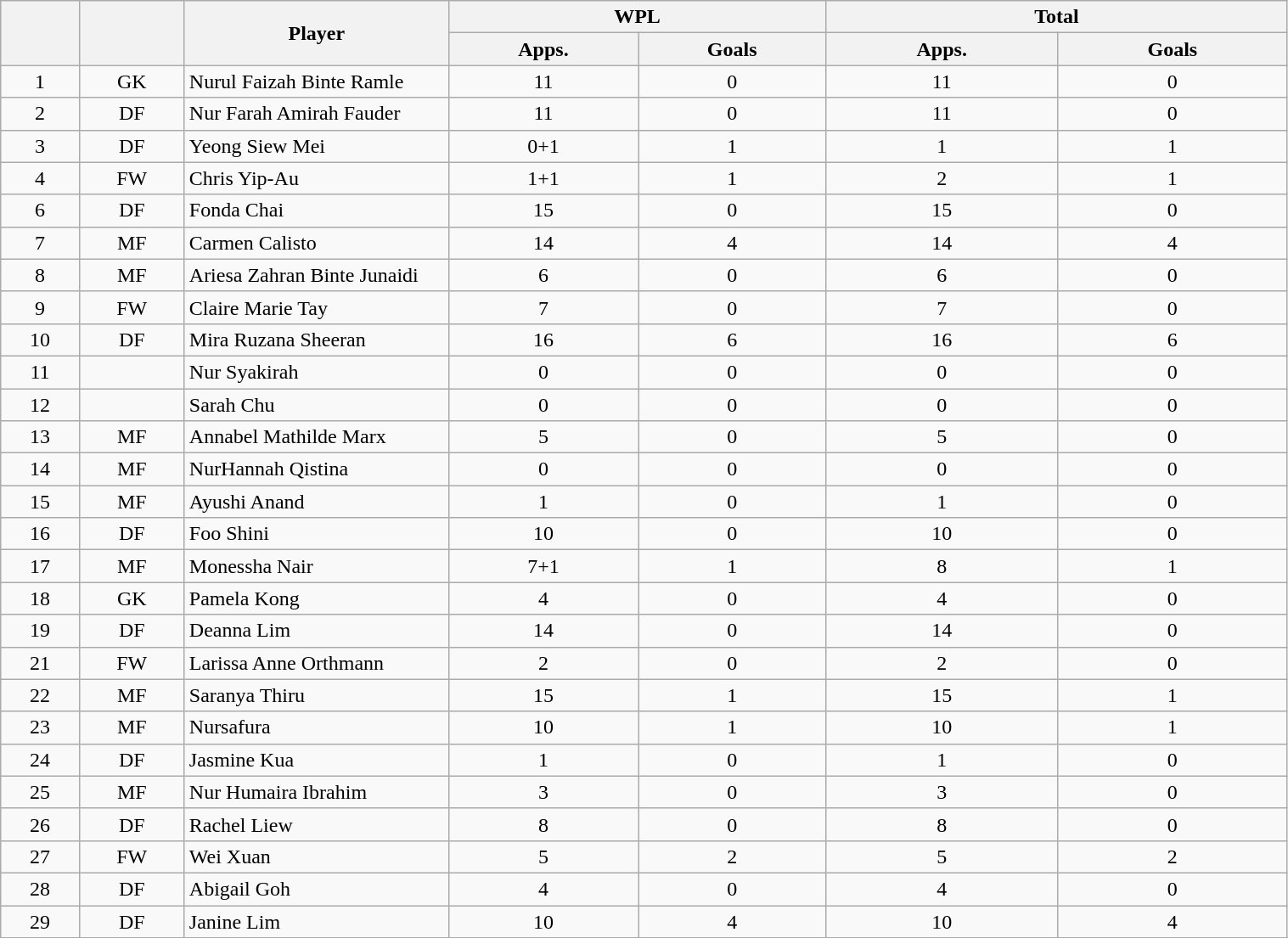<table class="wikitable sortable" style="text-align:center; font-size:100%; width:80%;">
<tr>
<th rowspan=2></th>
<th rowspan=2></th>
<th rowspan=2 width="200">Player</th>
<th colspan=2 width="105">WPL</th>
<th colspan=2 width="130">Total</th>
</tr>
<tr>
<th>Apps.</th>
<th> Goals</th>
<th>Apps.</th>
<th> Goals</th>
</tr>
<tr>
<td>1</td>
<td>GK</td>
<td align="left"> Nurul Faizah Binte Ramle</td>
<td>11</td>
<td>0</td>
<td>11</td>
<td>0</td>
</tr>
<tr>
<td>2</td>
<td>DF</td>
<td align="left"> Nur Farah Amirah Fauder</td>
<td>11</td>
<td>0</td>
<td>11</td>
<td>0</td>
</tr>
<tr>
<td>3</td>
<td>DF</td>
<td align="left"> Yeong Siew Mei</td>
<td>0+1</td>
<td>1</td>
<td>1</td>
<td>1</td>
</tr>
<tr>
<td>4</td>
<td>FW</td>
<td align="left"> Chris Yip-Au</td>
<td>1+1</td>
<td>1</td>
<td>2</td>
<td>1</td>
</tr>
<tr>
<td>6</td>
<td>DF</td>
<td align="left"> Fonda Chai</td>
<td>15</td>
<td>0</td>
<td>15</td>
<td>0</td>
</tr>
<tr>
<td>7</td>
<td>MF</td>
<td align="left"> Carmen Calisto</td>
<td>14</td>
<td>4</td>
<td>14</td>
<td>4</td>
</tr>
<tr>
<td>8</td>
<td>MF</td>
<td align="left"> Ariesa Zahran Binte Junaidi</td>
<td>6</td>
<td>0</td>
<td>6</td>
<td>0</td>
</tr>
<tr>
<td>9</td>
<td>FW</td>
<td align="left"> Claire Marie Tay</td>
<td>7</td>
<td>0</td>
<td>7</td>
<td>0</td>
</tr>
<tr>
<td>10</td>
<td>DF</td>
<td align="left"> Mira Ruzana Sheeran</td>
<td>16</td>
<td>6</td>
<td>16</td>
<td>6</td>
</tr>
<tr>
<td>11</td>
<td></td>
<td align="left"> Nur Syakirah</td>
<td>0</td>
<td>0</td>
<td>0</td>
<td>0</td>
</tr>
<tr>
<td>12</td>
<td></td>
<td align="left"> Sarah Chu</td>
<td>0</td>
<td>0</td>
<td>0</td>
<td>0</td>
</tr>
<tr>
<td>13</td>
<td>MF</td>
<td align="left"> Annabel Mathilde Marx</td>
<td>5</td>
<td>0</td>
<td>5</td>
<td>0</td>
</tr>
<tr>
<td>14</td>
<td>MF</td>
<td align="left"> NurHannah Qistina</td>
<td>0</td>
<td>0</td>
<td>0</td>
<td>0</td>
</tr>
<tr>
<td>15</td>
<td>MF</td>
<td align="left"> Ayushi Anand</td>
<td>1</td>
<td>0</td>
<td>1</td>
<td>0</td>
</tr>
<tr>
<td>16</td>
<td>DF</td>
<td align="left"> Foo Shini</td>
<td>10</td>
<td>0</td>
<td>10</td>
<td>0</td>
</tr>
<tr>
<td>17</td>
<td>MF</td>
<td align="left"> Monessha Nair</td>
<td>7+1</td>
<td>1</td>
<td>8</td>
<td>1</td>
</tr>
<tr>
<td>18</td>
<td>GK</td>
<td align="left"> Pamela Kong</td>
<td>4</td>
<td>0</td>
<td>4</td>
<td>0</td>
</tr>
<tr>
<td>19</td>
<td>DF</td>
<td align="left"> Deanna Lim</td>
<td>14</td>
<td>0</td>
<td>14</td>
<td>0</td>
</tr>
<tr>
<td>21</td>
<td>FW</td>
<td align="left"> Larissa Anne Orthmann</td>
<td>2</td>
<td>0</td>
<td>2</td>
<td>0</td>
</tr>
<tr>
<td>22</td>
<td>MF</td>
<td align="left"> Saranya Thiru</td>
<td>15</td>
<td>1</td>
<td>15</td>
<td>1</td>
</tr>
<tr>
<td>23</td>
<td>MF</td>
<td align="left"> Nursafura</td>
<td>10</td>
<td>1</td>
<td>10</td>
<td>1</td>
</tr>
<tr>
<td>24</td>
<td>DF</td>
<td align="left"> Jasmine Kua</td>
<td>1</td>
<td>0</td>
<td>1</td>
<td>0</td>
</tr>
<tr>
<td>25</td>
<td>MF</td>
<td align="left"> Nur Humaira Ibrahim</td>
<td>3</td>
<td>0</td>
<td>3</td>
<td>0</td>
</tr>
<tr>
<td>26</td>
<td>DF</td>
<td align="left"> Rachel Liew</td>
<td>8</td>
<td>0</td>
<td>8</td>
<td>0</td>
</tr>
<tr>
<td>27</td>
<td>FW</td>
<td align="left"> Wei Xuan</td>
<td>5</td>
<td>2</td>
<td>5</td>
<td>2</td>
</tr>
<tr>
<td>28</td>
<td>DF</td>
<td align="left"> Abigail Goh</td>
<td>4</td>
<td>0</td>
<td>4</td>
<td>0</td>
</tr>
<tr>
<td>29</td>
<td>DF</td>
<td align="left"> Janine Lim</td>
<td>10</td>
<td>4</td>
<td>10</td>
<td>4</td>
</tr>
<tr>
</tr>
</table>
